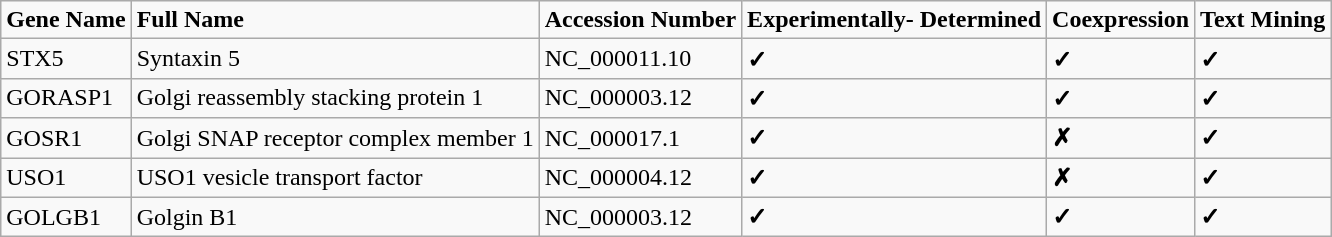<table class="wikitable">
<tr>
<td><strong>Gene Name</strong></td>
<td><strong>Full Name</strong></td>
<td><strong>Accession Number</strong></td>
<td><strong>Experimentally- Determined</strong></td>
<td><strong>Coexpression</strong></td>
<td><strong>Text Mining</strong></td>
</tr>
<tr>
<td>STX5</td>
<td>Syntaxin 5</td>
<td>NC_000011.10</td>
<td><strong>✓</strong></td>
<td><strong>✓</strong></td>
<td><strong>✓</strong></td>
</tr>
<tr>
<td>GORASP1</td>
<td>Golgi reassembly stacking protein 1</td>
<td>NC_000003.12</td>
<td><strong>✓</strong></td>
<td><strong>✓</strong></td>
<td><strong>✓</strong></td>
</tr>
<tr>
<td>GOSR1</td>
<td>Golgi SNAP receptor complex member 1</td>
<td>NC_000017.1</td>
<td><strong>✓</strong></td>
<td><strong>✗</strong></td>
<td><strong>✓</strong></td>
</tr>
<tr>
<td>USO1</td>
<td>USO1 vesicle transport factor</td>
<td>NC_000004.12</td>
<td><strong>✓</strong></td>
<td><strong>✗</strong></td>
<td><strong>✓</strong></td>
</tr>
<tr>
<td>GOLGB1</td>
<td>Golgin B1</td>
<td>NC_000003.12</td>
<td><strong>✓</strong></td>
<td><strong>✓</strong></td>
<td><strong>✓</strong></td>
</tr>
</table>
